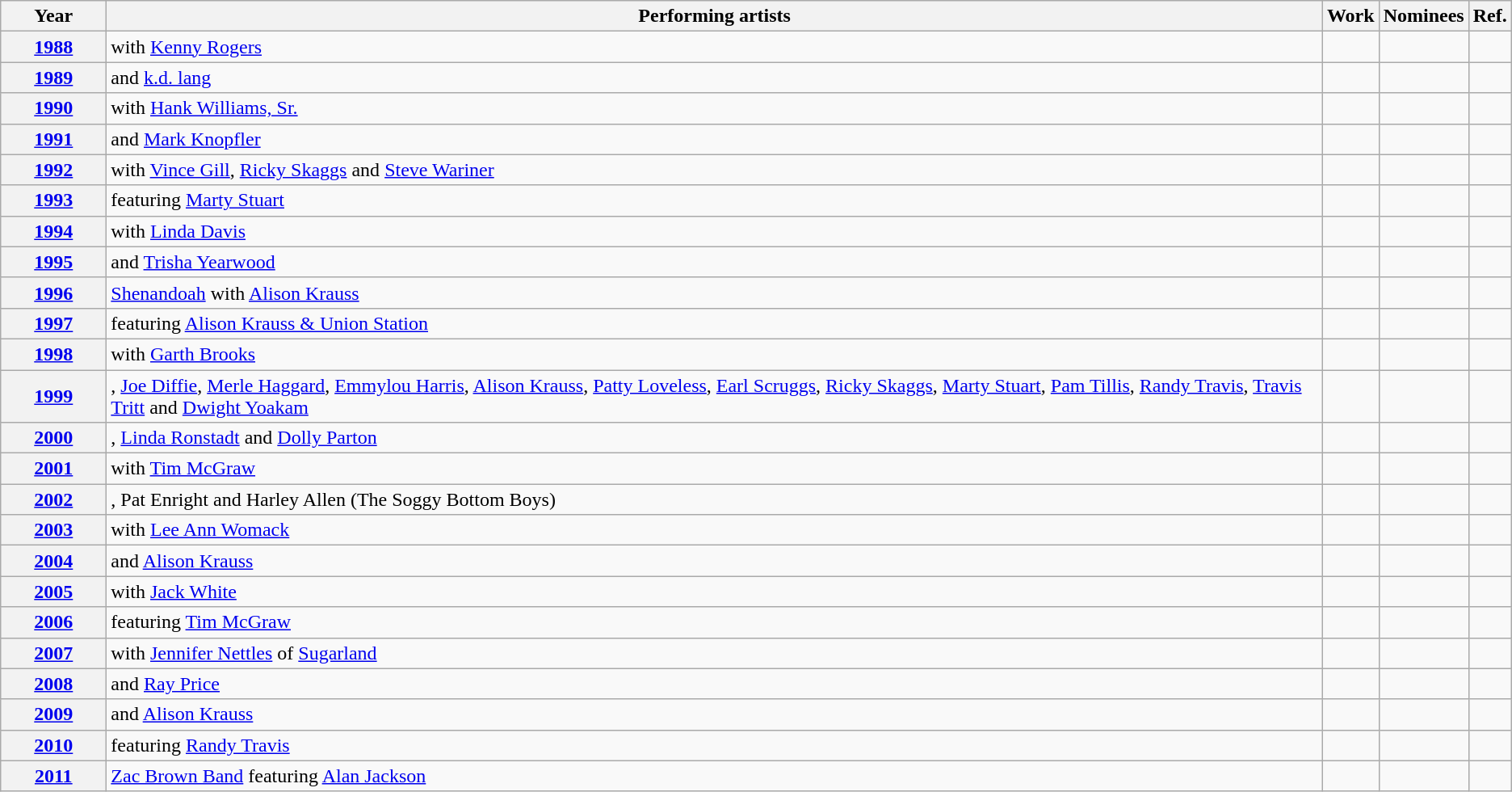<table class="wikitable sortable plainrowheaders">
<tr>
<th scope="col" style="width:5em;">Year</th>
<th scope="col">Performing artists</th>
<th scope="col">Work</th>
<th scope="col" class="unsortable">Nominees</th>
<th scope="col" class="unsortable">Ref.</th>
</tr>
<tr>
<th scope="row"><a href='#'>1988</a></th>
<td> with <a href='#'>Kenny Rogers</a></td>
<td></td>
<td></td>
<td align="center"></td>
</tr>
<tr>
<th scope="row"><a href='#'>1989</a></th>
<td> and <a href='#'>k.d. lang</a></td>
<td></td>
<td></td>
<td align="center"></td>
</tr>
<tr>
<th scope="row"><a href='#'>1990</a></th>
<td> with <a href='#'>Hank Williams, Sr.</a></td>
<td></td>
<td></td>
<td align="center"></td>
</tr>
<tr>
<th scope="row"><a href='#'>1991</a></th>
<td> and <a href='#'>Mark Knopfler</a></td>
<td></td>
<td></td>
<td align="center"></td>
</tr>
<tr>
<th scope="row"><a href='#'>1992</a></th>
<td> with <a href='#'>Vince Gill</a>, <a href='#'>Ricky Skaggs</a> and <a href='#'>Steve Wariner</a></td>
<td></td>
<td></td>
<td align="center"></td>
</tr>
<tr>
<th scope="row"><a href='#'>1993</a></th>
<td> featuring <a href='#'>Marty Stuart</a></td>
<td></td>
<td></td>
<td align="center"></td>
</tr>
<tr>
<th scope="row"><a href='#'>1994</a></th>
<td> with <a href='#'>Linda Davis</a></td>
<td></td>
<td></td>
<td align="center"></td>
</tr>
<tr>
<th scope="row"><a href='#'>1995</a></th>
<td> and <a href='#'>Trisha Yearwood</a></td>
<td></td>
<td></td>
<td align="center"></td>
</tr>
<tr>
<th scope="row"><a href='#'>1996</a></th>
<td {{sort name><a href='#'>Shenandoah</a> with <a href='#'>Alison Krauss</a></td>
<td></td>
<td></td>
<td align="center"></td>
</tr>
<tr>
<th scope="row"><a href='#'>1997</a></th>
<td> featuring <a href='#'>Alison Krauss & Union Station</a></td>
<td></td>
<td></td>
<td align="center"></td>
</tr>
<tr>
<th scope="row"><a href='#'>1998</a></th>
<td> with <a href='#'>Garth Brooks</a></td>
<td></td>
<td></td>
<td align="center"></td>
</tr>
<tr>
<th scope="row"><a href='#'>1999</a></th>
<td>, <a href='#'>Joe Diffie</a>, <a href='#'>Merle Haggard</a>, <a href='#'>Emmylou Harris</a>, <a href='#'>Alison Krauss</a>, <a href='#'>Patty Loveless</a>, <a href='#'>Earl Scruggs</a>, <a href='#'>Ricky Skaggs</a>, <a href='#'>Marty Stuart</a>, <a href='#'>Pam Tillis</a>, <a href='#'>Randy Travis</a>, <a href='#'>Travis Tritt</a> and <a href='#'>Dwight Yoakam</a></td>
<td></td>
<td></td>
<td align="center"></td>
</tr>
<tr>
<th scope="row"><a href='#'>2000</a></th>
<td>, <a href='#'>Linda Ronstadt</a> and <a href='#'>Dolly Parton</a></td>
<td></td>
<td></td>
<td align="center"></td>
</tr>
<tr>
<th scope="row"><a href='#'>2001</a></th>
<td> with <a href='#'>Tim McGraw</a></td>
<td></td>
<td></td>
<td align="center"></td>
</tr>
<tr>
<th scope="row"><a href='#'>2002</a></th>
<td>, Pat Enright and Harley Allen (The Soggy Bottom Boys)</td>
<td></td>
<td></td>
<td align="center"></td>
</tr>
<tr>
<th scope="row"><a href='#'>2003</a></th>
<td> with <a href='#'>Lee Ann Womack</a></td>
<td></td>
<td></td>
<td align="center"></td>
</tr>
<tr>
<th scope="row"><a href='#'>2004</a></th>
<td> and <a href='#'>Alison Krauss</a></td>
<td></td>
<td></td>
<td align="center"></td>
</tr>
<tr>
<th scope="row"><a href='#'>2005</a></th>
<td> with <a href='#'>Jack White</a></td>
<td></td>
<td></td>
<td align="center"></td>
</tr>
<tr>
<th scope="row"><a href='#'>2006</a></th>
<td> featuring <a href='#'>Tim McGraw</a></td>
<td></td>
<td></td>
<td align="center"></td>
</tr>
<tr>
<th scope="row"><a href='#'>2007</a></th>
<td> with <a href='#'>Jennifer Nettles</a> of <a href='#'>Sugarland</a></td>
<td></td>
<td></td>
<td align="center"></td>
</tr>
<tr>
<th scope="row"><a href='#'>2008</a></th>
<td> and <a href='#'>Ray Price</a></td>
<td></td>
<td></td>
<td align="center"></td>
</tr>
<tr>
<th scope="row"><a href='#'>2009</a></th>
<td> and <a href='#'>Alison Krauss</a></td>
<td></td>
<td></td>
<td align="center"></td>
</tr>
<tr>
<th scope="row"><a href='#'>2010</a></th>
<td> featuring <a href='#'>Randy Travis</a></td>
<td></td>
<td></td>
<td align="center"></td>
</tr>
<tr>
<th scope="row"><a href='#'>2011</a></th>
<td {{sort name><a href='#'>Zac Brown Band</a> featuring <a href='#'>Alan Jackson</a></td>
<td></td>
<td></td>
<td align="center"></td>
</tr>
</table>
